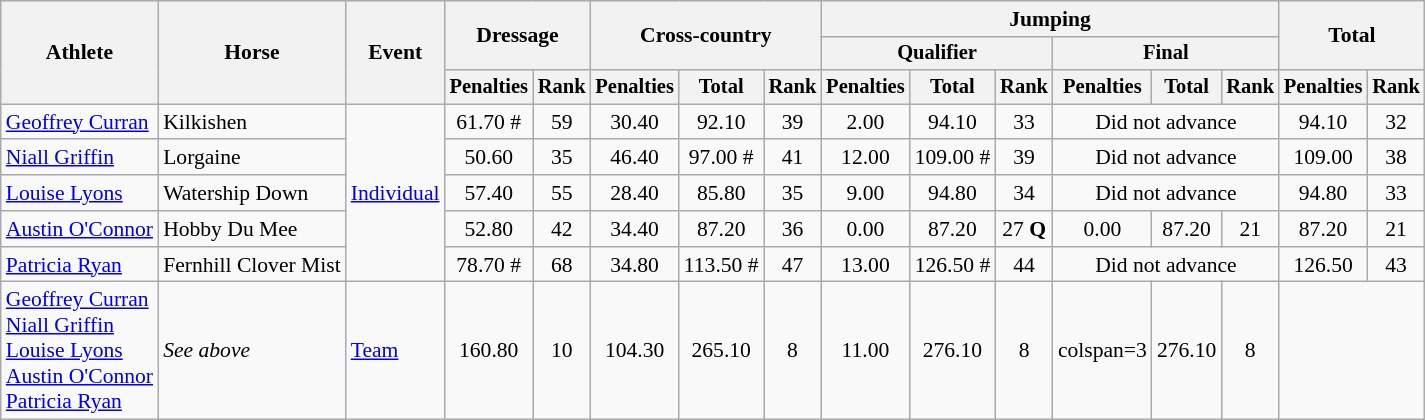<table class=wikitable style="font-size:90%">
<tr>
<th rowspan="3">Athlete</th>
<th rowspan="3">Horse</th>
<th rowspan="3">Event</th>
<th colspan="2" rowspan="2">Dressage</th>
<th colspan="3" rowspan="2">Cross-country</th>
<th colspan="6">Jumping</th>
<th colspan="2" rowspan="2">Total</th>
</tr>
<tr style="font-size:95%">
<th colspan="3">Qualifier</th>
<th colspan="3">Final</th>
</tr>
<tr style="font-size:95%">
<th>Penalties</th>
<th>Rank</th>
<th>Penalties</th>
<th>Total</th>
<th>Rank</th>
<th>Penalties</th>
<th>Total</th>
<th>Rank</th>
<th>Penalties</th>
<th>Total</th>
<th>Rank</th>
<th>Penalties</th>
<th>Rank</th>
</tr>
<tr align=center>
<td align=left><a href='#'>Geoffrey Curran</a></td>
<td align=left>Kilkishen</td>
<td align=left rowspan=5><a href='#'>Individual</a></td>
<td>61.70 #</td>
<td>59</td>
<td>30.40</td>
<td>92.10</td>
<td>39</td>
<td>2.00</td>
<td>94.10</td>
<td>33</td>
<td colspan=3>Did not advance</td>
<td>94.10</td>
<td>32</td>
</tr>
<tr align=center>
<td align=left><a href='#'>Niall Griffin</a></td>
<td align=left>Lorgaine</td>
<td>50.60</td>
<td>35</td>
<td>46.40</td>
<td>97.00 #</td>
<td>41</td>
<td>12.00</td>
<td>109.00 #</td>
<td>39</td>
<td colspan=3>Did not advance</td>
<td>109.00</td>
<td>38</td>
</tr>
<tr align=center>
<td align=left><a href='#'>Louise Lyons</a></td>
<td align=left>Watership Down</td>
<td>57.40</td>
<td>55</td>
<td>28.40</td>
<td>85.80</td>
<td>35</td>
<td>9.00</td>
<td>94.80</td>
<td>34</td>
<td colspan=3>Did not advance</td>
<td>94.80</td>
<td>33</td>
</tr>
<tr align=center>
<td align=left><a href='#'>Austin O'Connor</a></td>
<td align=left>Hobby Du Mee</td>
<td>52.80</td>
<td>42</td>
<td>34.40</td>
<td>87.20</td>
<td>36</td>
<td>0.00</td>
<td>87.20</td>
<td>27 <strong>Q</strong></td>
<td>0.00</td>
<td>87.20</td>
<td>21</td>
<td>87.20</td>
<td>21</td>
</tr>
<tr align=center>
<td align=left><a href='#'>Patricia Ryan</a></td>
<td align=left>Fernhill Clover Mist</td>
<td>78.70 #</td>
<td>68</td>
<td>34.80</td>
<td>113.50 #</td>
<td>47</td>
<td>13.00</td>
<td>126.50 #</td>
<td>44</td>
<td colspan=3>Did not advance</td>
<td>126.50</td>
<td>43</td>
</tr>
<tr align=center>
<td align=left><a href='#'>Geoffrey Curran</a><br><a href='#'>Niall Griffin</a><br><a href='#'>Louise Lyons</a><br><a href='#'>Austin O'Connor</a><br><a href='#'>Patricia Ryan</a></td>
<td align=left><em>See above</em></td>
<td align=left><a href='#'>Team</a></td>
<td>160.80</td>
<td>10</td>
<td>104.30</td>
<td>265.10</td>
<td>8</td>
<td>11.00</td>
<td>276.10</td>
<td>8</td>
<td>colspan=3 </td>
<td>276.10</td>
<td>8</td>
</tr>
</table>
